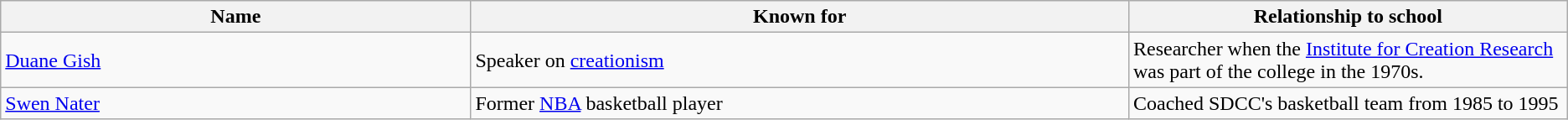<table class="wikitable">
<tr>
<th bgcolor="#e5e5e5" width="30%">Name</th>
<th bgcolor="#e5e5e5" width="42%">Known for</th>
<th bgcolor="#e5e5e5" width="28%">Relationship to school</th>
</tr>
<tr>
<td><a href='#'>Duane Gish</a></td>
<td>Speaker on <a href='#'>creationism</a></td>
<td>Researcher when the <a href='#'>Institute for Creation Research</a> was part of the college in the 1970s.</td>
</tr>
<tr>
<td><a href='#'>Swen Nater</a></td>
<td>Former <a href='#'>NBA</a> basketball player</td>
<td>Coached SDCC's basketball team from 1985 to 1995</td>
</tr>
</table>
